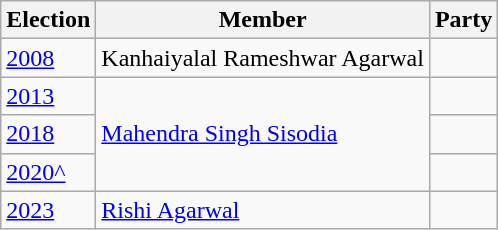<table class="wikitable sortable">
<tr>
<th>Election</th>
<th>Member</th>
<th colspan="2">Party</th>
</tr>
<tr>
<td><a href='#'>2008</a></td>
<td>Kanhaiyalal Rameshwar Agarwal</td>
<td></td>
</tr>
<tr>
<td><a href='#'>2013</a></td>
<td rowspan=3><a href='#'>Mahendra Singh Sisodia</a></td>
<td></td>
</tr>
<tr>
<td><a href='#'>2018</a></td>
</tr>
<tr>
<td><a href='#'>2020^</a></td>
<td></td>
</tr>
<tr>
<td><a href='#'>2023</a></td>
<td><a href='#'>Rishi Agarwal</a></td>
<td></td>
</tr>
</table>
